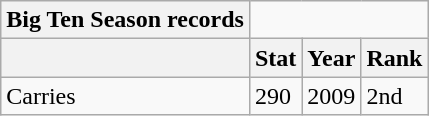<table class="wikitable collapsible collapsed">
<tr>
<th>Big Ten Season records</th>
</tr>
<tr>
<th></th>
<th>Stat</th>
<th>Year</th>
<th>Rank</th>
</tr>
<tr>
<td>Carries</td>
<td>290</td>
<td>2009</td>
<td>2nd</td>
</tr>
</table>
